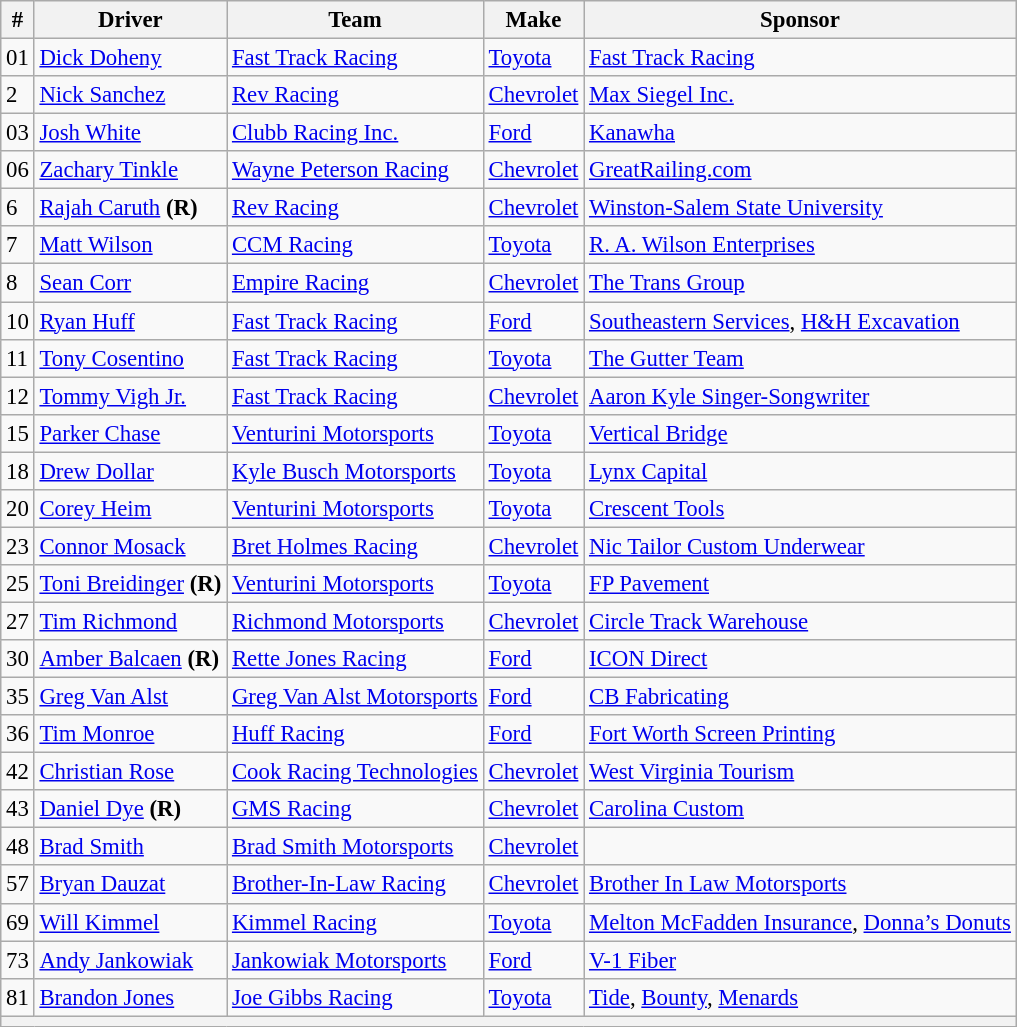<table class="wikitable" style="font-size:95%">
<tr>
<th>#</th>
<th>Driver</th>
<th>Team</th>
<th>Make</th>
<th>Sponsor</th>
</tr>
<tr>
<td>01</td>
<td><a href='#'>Dick Doheny</a></td>
<td><a href='#'>Fast Track Racing</a></td>
<td><a href='#'>Toyota</a></td>
<td><a href='#'>Fast Track Racing</a></td>
</tr>
<tr>
<td>2</td>
<td><a href='#'>Nick Sanchez</a></td>
<td><a href='#'>Rev Racing</a></td>
<td><a href='#'>Chevrolet</a></td>
<td><a href='#'>Max Siegel Inc.</a></td>
</tr>
<tr>
<td>03</td>
<td><a href='#'>Josh White</a></td>
<td><a href='#'>Clubb Racing Inc.</a></td>
<td><a href='#'>Ford</a></td>
<td><a href='#'>Kanawha</a></td>
</tr>
<tr>
<td>06</td>
<td><a href='#'>Zachary Tinkle</a></td>
<td><a href='#'>Wayne Peterson Racing</a></td>
<td><a href='#'>Chevrolet</a></td>
<td><a href='#'>GreatRailing.com</a></td>
</tr>
<tr>
<td>6</td>
<td><a href='#'>Rajah Caruth</a> <strong>(R)</strong></td>
<td><a href='#'>Rev Racing</a></td>
<td><a href='#'>Chevrolet</a></td>
<td><a href='#'>Winston-Salem State University</a></td>
</tr>
<tr>
<td>7</td>
<td><a href='#'>Matt Wilson</a></td>
<td><a href='#'>CCM Racing</a></td>
<td><a href='#'>Toyota</a></td>
<td><a href='#'>R. A. Wilson Enterprises</a></td>
</tr>
<tr>
<td>8</td>
<td><a href='#'>Sean Corr</a></td>
<td><a href='#'>Empire Racing</a></td>
<td><a href='#'>Chevrolet</a></td>
<td><a href='#'>The Trans Group</a></td>
</tr>
<tr>
<td>10</td>
<td><a href='#'>Ryan Huff</a></td>
<td><a href='#'>Fast Track Racing</a></td>
<td><a href='#'>Ford</a></td>
<td><a href='#'>Southeastern Services</a>, <a href='#'>H&H Excavation</a></td>
</tr>
<tr>
<td>11</td>
<td><a href='#'>Tony Cosentino</a></td>
<td><a href='#'>Fast Track Racing</a></td>
<td><a href='#'>Toyota</a></td>
<td><a href='#'>The Gutter Team</a></td>
</tr>
<tr>
<td>12</td>
<td><a href='#'>Tommy Vigh Jr.</a></td>
<td><a href='#'>Fast Track Racing</a></td>
<td><a href='#'>Chevrolet</a></td>
<td><a href='#'>Aaron Kyle Singer-Songwriter</a></td>
</tr>
<tr>
<td>15</td>
<td><a href='#'>Parker Chase</a></td>
<td><a href='#'>Venturini Motorsports</a></td>
<td><a href='#'>Toyota</a></td>
<td><a href='#'>Vertical Bridge</a></td>
</tr>
<tr>
<td>18</td>
<td><a href='#'>Drew Dollar</a></td>
<td><a href='#'>Kyle Busch Motorsports</a></td>
<td><a href='#'>Toyota</a></td>
<td><a href='#'>Lynx Capital</a></td>
</tr>
<tr>
<td>20</td>
<td><a href='#'>Corey Heim</a></td>
<td><a href='#'>Venturini Motorsports</a></td>
<td><a href='#'>Toyota</a></td>
<td><a href='#'>Crescent Tools</a></td>
</tr>
<tr>
<td>23</td>
<td><a href='#'>Connor Mosack</a></td>
<td><a href='#'>Bret Holmes Racing</a></td>
<td><a href='#'>Chevrolet</a></td>
<td><a href='#'>Nic Tailor Custom Underwear</a></td>
</tr>
<tr>
<td>25</td>
<td><a href='#'>Toni Breidinger</a> <strong>(R)</strong></td>
<td><a href='#'>Venturini Motorsports</a></td>
<td><a href='#'>Toyota</a></td>
<td><a href='#'>FP Pavement</a></td>
</tr>
<tr>
<td>27</td>
<td><a href='#'>Tim Richmond</a></td>
<td><a href='#'>Richmond Motorsports</a></td>
<td><a href='#'>Chevrolet</a></td>
<td><a href='#'>Circle Track Warehouse</a></td>
</tr>
<tr>
<td>30</td>
<td><a href='#'>Amber Balcaen</a> <strong>(R)</strong></td>
<td><a href='#'>Rette Jones Racing</a></td>
<td><a href='#'>Ford</a></td>
<td><a href='#'>ICON Direct</a></td>
</tr>
<tr>
<td>35</td>
<td><a href='#'>Greg Van Alst</a></td>
<td><a href='#'>Greg Van Alst Motorsports</a></td>
<td><a href='#'>Ford</a></td>
<td><a href='#'>CB Fabricating</a></td>
</tr>
<tr>
<td>36</td>
<td><a href='#'>Tim Monroe</a></td>
<td><a href='#'>Huff Racing</a></td>
<td><a href='#'>Ford</a></td>
<td><a href='#'>Fort Worth Screen Printing</a></td>
</tr>
<tr>
<td>42</td>
<td><a href='#'>Christian Rose</a></td>
<td><a href='#'>Cook Racing Technologies</a></td>
<td><a href='#'>Chevrolet</a></td>
<td><a href='#'>West Virginia Tourism</a></td>
</tr>
<tr>
<td>43</td>
<td><a href='#'>Daniel Dye</a> <strong>(R)</strong></td>
<td><a href='#'>GMS Racing</a></td>
<td><a href='#'>Chevrolet</a></td>
<td><a href='#'>Carolina Custom</a></td>
</tr>
<tr>
<td>48</td>
<td><a href='#'>Brad Smith</a></td>
<td><a href='#'>Brad Smith Motorsports</a></td>
<td><a href='#'>Chevrolet</a></td>
<td></td>
</tr>
<tr>
<td>57</td>
<td><a href='#'>Bryan Dauzat</a></td>
<td><a href='#'>Brother-In-Law Racing</a></td>
<td><a href='#'>Chevrolet</a></td>
<td><a href='#'>Brother In Law Motorsports</a></td>
</tr>
<tr>
<td>69</td>
<td><a href='#'>Will Kimmel</a></td>
<td><a href='#'>Kimmel Racing</a></td>
<td><a href='#'>Toyota</a></td>
<td><a href='#'>Melton McFadden Insurance</a>, <a href='#'>Donna’s Donuts</a></td>
</tr>
<tr>
<td>73</td>
<td><a href='#'>Andy Jankowiak</a></td>
<td><a href='#'>Jankowiak Motorsports</a></td>
<td><a href='#'>Ford</a></td>
<td><a href='#'>V-1 Fiber</a></td>
</tr>
<tr>
<td>81</td>
<td><a href='#'>Brandon Jones</a></td>
<td><a href='#'>Joe Gibbs Racing</a></td>
<td><a href='#'>Toyota</a></td>
<td><a href='#'>Tide</a>, <a href='#'>Bounty</a>, <a href='#'>Menards</a></td>
</tr>
<tr>
<th colspan="5"></th>
</tr>
</table>
